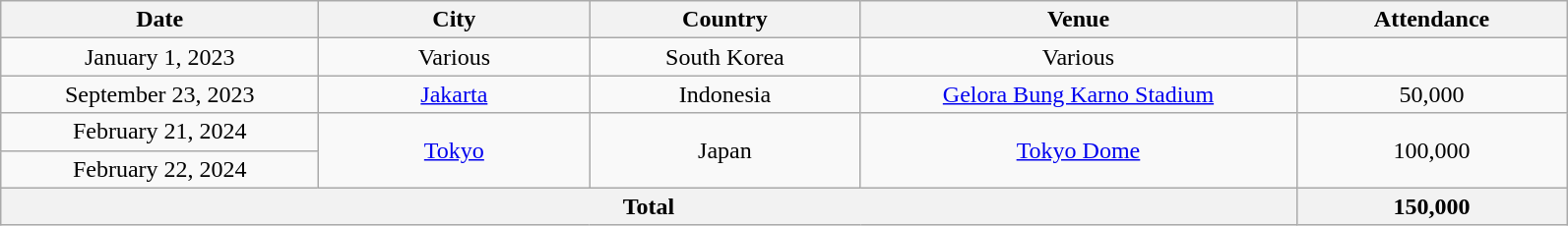<table class="wikitable" style="text-align:center;">
<tr>
<th scope="col" style="width:13em;">Date</th>
<th scope="col" style="width:11em;">City</th>
<th scope="col" style="width:11em;">Country</th>
<th scope="col" style="width:18em;">Venue</th>
<th scope="col" style="width:11em;">Attendance</th>
</tr>
<tr>
<td>January 1, 2023</td>
<td>Various</td>
<td>South Korea</td>
<td>Various</td>
<td></td>
</tr>
<tr>
<td>September 23, 2023</td>
<td><a href='#'>Jakarta</a></td>
<td>Indonesia</td>
<td><a href='#'>Gelora Bung Karno Stadium</a></td>
<td>50,000</td>
</tr>
<tr>
<td>February 21, 2024</td>
<td rowspan="2"><a href='#'>Tokyo</a></td>
<td rowspan="2">Japan</td>
<td rowspan="2"><a href='#'>Tokyo Dome</a></td>
<td rowspan="2">100,000</td>
</tr>
<tr>
<td>February 22, 2024</td>
</tr>
<tr>
<th colspan="4">Total</th>
<th>150,000</th>
</tr>
</table>
